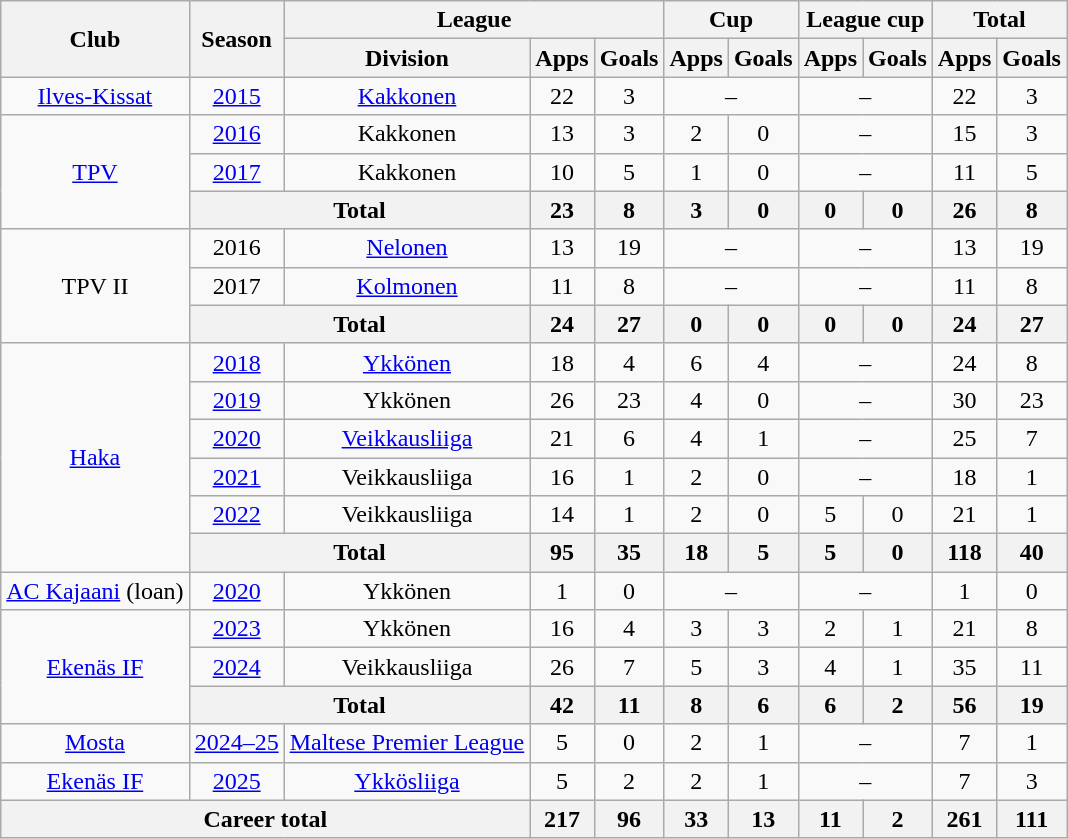<table class="wikitable" style="text-align:center">
<tr>
<th rowspan="2">Club</th>
<th rowspan="2">Season</th>
<th colspan="3">League</th>
<th colspan="2">Cup</th>
<th colspan="2">League cup</th>
<th colspan="2">Total</th>
</tr>
<tr>
<th>Division</th>
<th>Apps</th>
<th>Goals</th>
<th>Apps</th>
<th>Goals</th>
<th>Apps</th>
<th>Goals</th>
<th>Apps</th>
<th>Goals</th>
</tr>
<tr>
<td><a href='#'>Ilves-Kissat</a></td>
<td><a href='#'>2015</a></td>
<td><a href='#'>Kakkonen</a></td>
<td>22</td>
<td>3</td>
<td colspan=2>–</td>
<td colspan=2>–</td>
<td>22</td>
<td>3</td>
</tr>
<tr>
<td rowspan=3><a href='#'>TPV</a></td>
<td><a href='#'>2016</a></td>
<td>Kakkonen</td>
<td>13</td>
<td>3</td>
<td>2</td>
<td>0</td>
<td colspan=2>–</td>
<td>15</td>
<td>3</td>
</tr>
<tr>
<td><a href='#'>2017</a></td>
<td>Kakkonen</td>
<td>10</td>
<td>5</td>
<td>1</td>
<td>0</td>
<td colspan=2>–</td>
<td>11</td>
<td>5</td>
</tr>
<tr>
<th colspan=2>Total</th>
<th>23</th>
<th>8</th>
<th>3</th>
<th>0</th>
<th>0</th>
<th>0</th>
<th>26</th>
<th>8</th>
</tr>
<tr>
<td rowspan=3>TPV II</td>
<td>2016</td>
<td><a href='#'>Nelonen</a></td>
<td>13</td>
<td>19</td>
<td colspan=2>–</td>
<td colspan=2>–</td>
<td>13</td>
<td>19</td>
</tr>
<tr>
<td>2017</td>
<td><a href='#'>Kolmonen</a></td>
<td>11</td>
<td>8</td>
<td colspan=2>–</td>
<td colspan=2>–</td>
<td>11</td>
<td>8</td>
</tr>
<tr>
<th colspan=2>Total</th>
<th>24</th>
<th>27</th>
<th>0</th>
<th>0</th>
<th>0</th>
<th>0</th>
<th>24</th>
<th>27</th>
</tr>
<tr>
<td rowspan=6><a href='#'>Haka</a></td>
<td><a href='#'>2018</a></td>
<td><a href='#'>Ykkönen</a></td>
<td>18</td>
<td>4</td>
<td>6</td>
<td>4</td>
<td colspan=2>–</td>
<td>24</td>
<td>8</td>
</tr>
<tr>
<td><a href='#'>2019</a></td>
<td>Ykkönen</td>
<td>26</td>
<td>23</td>
<td>4</td>
<td>0</td>
<td colspan=2>–</td>
<td>30</td>
<td>23</td>
</tr>
<tr>
<td><a href='#'>2020</a></td>
<td><a href='#'>Veikkausliiga</a></td>
<td>21</td>
<td>6</td>
<td>4</td>
<td>1</td>
<td colspan=2>–</td>
<td>25</td>
<td>7</td>
</tr>
<tr>
<td><a href='#'>2021</a></td>
<td>Veikkausliiga</td>
<td>16</td>
<td>1</td>
<td>2</td>
<td>0</td>
<td colspan=2>–</td>
<td>18</td>
<td>1</td>
</tr>
<tr>
<td><a href='#'>2022</a></td>
<td>Veikkausliiga</td>
<td>14</td>
<td>1</td>
<td>2</td>
<td>0</td>
<td>5</td>
<td>0</td>
<td>21</td>
<td>1</td>
</tr>
<tr>
<th colspan=2>Total</th>
<th>95</th>
<th>35</th>
<th>18</th>
<th>5</th>
<th>5</th>
<th>0</th>
<th>118</th>
<th>40</th>
</tr>
<tr>
<td><a href='#'>AC Kajaani</a> (loan)</td>
<td><a href='#'>2020</a></td>
<td>Ykkönen</td>
<td>1</td>
<td>0</td>
<td colspan=2>–</td>
<td colspan=2>–</td>
<td>1</td>
<td>0</td>
</tr>
<tr>
<td rowspan=3><a href='#'>Ekenäs IF</a></td>
<td><a href='#'>2023</a></td>
<td>Ykkönen</td>
<td>16</td>
<td>4</td>
<td>3</td>
<td>3</td>
<td>2</td>
<td>1</td>
<td>21</td>
<td>8</td>
</tr>
<tr>
<td><a href='#'>2024</a></td>
<td>Veikkausliiga</td>
<td>26</td>
<td>7</td>
<td>5</td>
<td>3</td>
<td>4</td>
<td>1</td>
<td>35</td>
<td>11</td>
</tr>
<tr>
<th colspan=2>Total</th>
<th>42</th>
<th>11</th>
<th>8</th>
<th>6</th>
<th>6</th>
<th>2</th>
<th>56</th>
<th>19</th>
</tr>
<tr>
<td><a href='#'>Mosta</a></td>
<td><a href='#'>2024–25</a></td>
<td><a href='#'>Maltese Premier League</a></td>
<td>5</td>
<td>0</td>
<td>2</td>
<td>1</td>
<td colspan=2>–</td>
<td>7</td>
<td>1</td>
</tr>
<tr>
<td><a href='#'>Ekenäs IF</a></td>
<td><a href='#'>2025</a></td>
<td><a href='#'>Ykkösliiga</a></td>
<td>5</td>
<td>2</td>
<td>2</td>
<td>1</td>
<td colspan=2>–</td>
<td>7</td>
<td>3</td>
</tr>
<tr>
<th colspan="3">Career total</th>
<th>217</th>
<th>96</th>
<th>33</th>
<th>13</th>
<th>11</th>
<th>2</th>
<th>261</th>
<th>111</th>
</tr>
</table>
